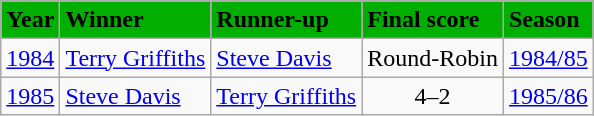<table class="wikitable" style="margin: auto">
<tr>
<th style="text-align: center; background-color: #00af00">Year</th>
<th style="text-align: left; background-color: #00af00">Winner</th>
<th style="text-align: left; background-color: #00af00">Runner-up</th>
<th style="text-align: left; background-color: #00af00">Final score</th>
<th style="text-align: left; background-color: #00af00">Season</th>
</tr>
<tr>
<td><a href='#'>1984</a></td>
<td> <a href='#'>Terry Griffiths</a></td>
<td> <a href='#'>Steve Davis</a></td>
<td style="text-align: center">Round-Robin</td>
<td><a href='#'>1984/85</a></td>
</tr>
<tr>
<td><a href='#'>1985</a></td>
<td> <a href='#'>Steve Davis</a></td>
<td> <a href='#'>Terry Griffiths</a></td>
<td style="text-align: center">4–2</td>
<td><a href='#'>1985/86</a></td>
</tr>
</table>
